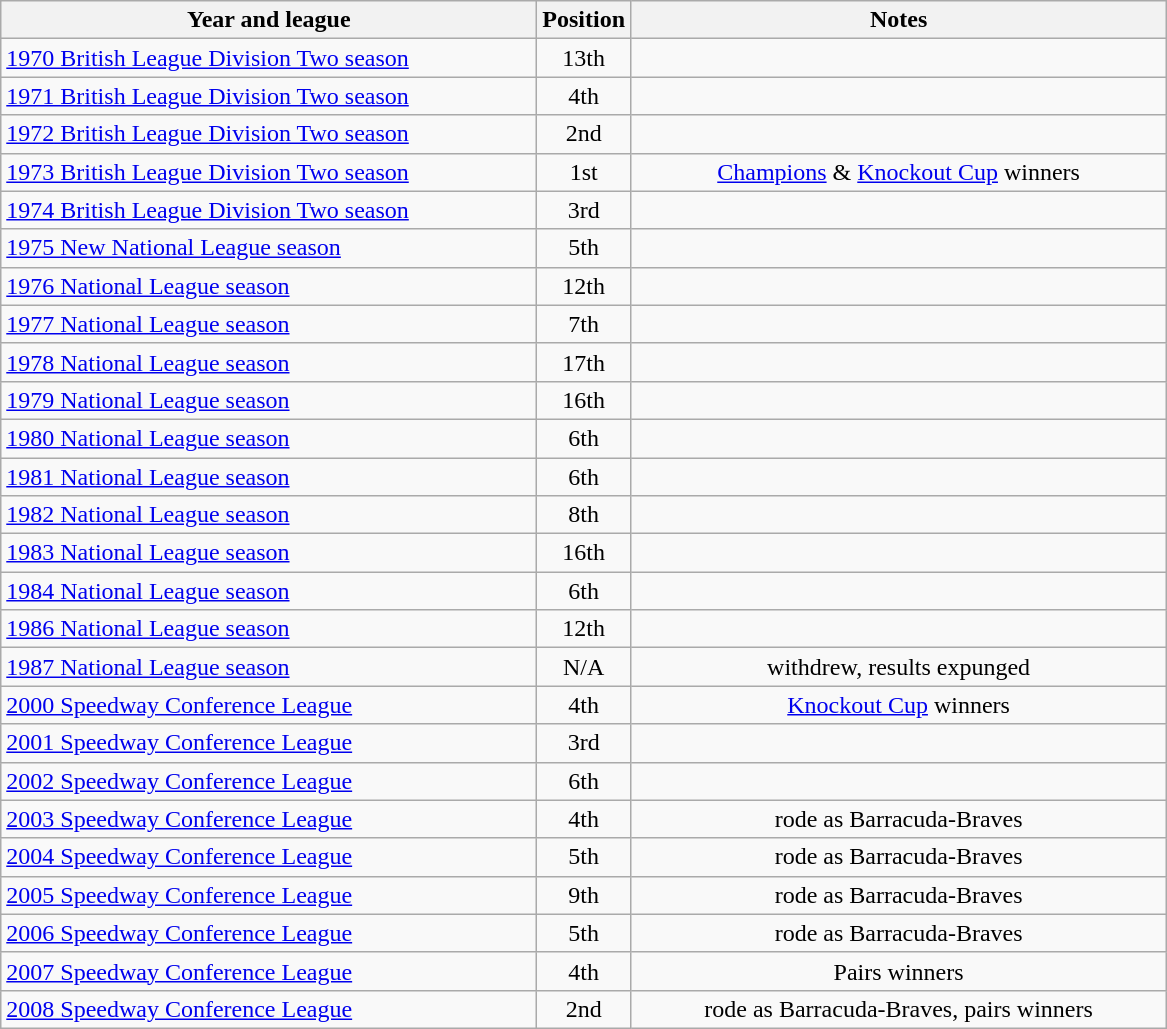<table class="wikitable">
<tr>
<th width=350>Year and league</th>
<th width=50>Position</th>
<th width=350>Notes</th>
</tr>
<tr align=center>
<td align="left"><a href='#'>1970 British League Division Two season</a></td>
<td>13th</td>
<td></td>
</tr>
<tr align=center>
<td align="left"><a href='#'>1971 British League Division Two season</a></td>
<td>4th</td>
<td></td>
</tr>
<tr align=center>
<td align="left"><a href='#'>1972 British League Division Two season</a></td>
<td>2nd</td>
<td></td>
</tr>
<tr align=center>
<td align="left"><a href='#'>1973 British League Division Two season</a></td>
<td>1st</td>
<td><a href='#'>Champions</a> & <a href='#'>Knockout Cup</a> winners</td>
</tr>
<tr align=center>
<td align="left"><a href='#'>1974 British League Division Two season</a></td>
<td>3rd</td>
<td></td>
</tr>
<tr align=center>
<td align="left"><a href='#'>1975 New National League season</a></td>
<td>5th</td>
<td></td>
</tr>
<tr align=center>
<td align="left"><a href='#'>1976 National League season</a></td>
<td>12th</td>
<td></td>
</tr>
<tr align=center>
<td align="left"><a href='#'>1977 National League season</a></td>
<td>7th</td>
<td></td>
</tr>
<tr align=center>
<td align="left"><a href='#'>1978 National League season</a></td>
<td>17th</td>
<td></td>
</tr>
<tr align=center>
<td align="left"><a href='#'>1979 National League season</a></td>
<td>16th</td>
<td></td>
</tr>
<tr align=center>
<td align="left"><a href='#'>1980 National League season</a></td>
<td>6th</td>
<td></td>
</tr>
<tr align=center>
<td align="left"><a href='#'>1981 National League season</a></td>
<td>6th</td>
<td></td>
</tr>
<tr align=center>
<td align="left"><a href='#'>1982 National League season</a></td>
<td>8th</td>
<td></td>
</tr>
<tr align=center>
<td align="left"><a href='#'>1983 National League season</a></td>
<td>16th</td>
<td></td>
</tr>
<tr align=center>
<td align="left"><a href='#'>1984 National League season</a></td>
<td>6th</td>
<td></td>
</tr>
<tr align=center>
<td align="left"><a href='#'>1986 National League season</a></td>
<td>12th</td>
<td></td>
</tr>
<tr align=center>
<td align="left"><a href='#'>1987 National League season</a></td>
<td>N/A</td>
<td>withdrew, results expunged</td>
</tr>
<tr align=center>
<td align="left"><a href='#'>2000 Speedway Conference League</a></td>
<td>4th</td>
<td><a href='#'>Knockout Cup</a> winners</td>
</tr>
<tr align=center>
<td align="left"><a href='#'>2001 Speedway Conference League</a></td>
<td>3rd</td>
<td></td>
</tr>
<tr align=center>
<td align="left"><a href='#'>2002 Speedway Conference League</a></td>
<td>6th</td>
<td></td>
</tr>
<tr align=center>
<td align="left"><a href='#'>2003 Speedway Conference League</a></td>
<td>4th</td>
<td>rode as Barracuda-Braves</td>
</tr>
<tr align=center>
<td align="left"><a href='#'>2004 Speedway Conference League</a></td>
<td>5th</td>
<td>rode as Barracuda-Braves</td>
</tr>
<tr align=center>
<td align="left"><a href='#'>2005 Speedway Conference League</a></td>
<td>9th</td>
<td>rode as Barracuda-Braves</td>
</tr>
<tr align=center>
<td align="left"><a href='#'>2006 Speedway Conference League</a></td>
<td>5th</td>
<td>rode as Barracuda-Braves</td>
</tr>
<tr align=center>
<td align="left"><a href='#'>2007 Speedway Conference League</a></td>
<td>4th</td>
<td>Pairs winners</td>
</tr>
<tr align=center>
<td align="left"><a href='#'>2008 Speedway Conference League</a></td>
<td>2nd</td>
<td>rode as Barracuda-Braves, pairs winners</td>
</tr>
</table>
